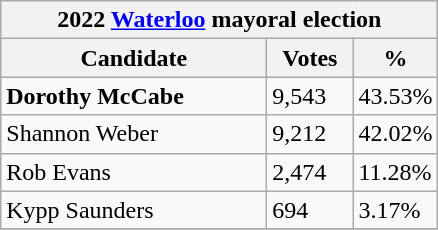<table class="wikitable">
<tr>
<th colspan="3">2022 <a href='#'>Waterloo</a> mayoral election</th>
</tr>
<tr>
<th style="width: 170px">Candidate</th>
<th style="width: 50px">Votes</th>
<th style="width: 40px">%</th>
</tr>
<tr>
<td><strong>Dorothy McCabe</strong></td>
<td>9,543</td>
<td>43.53%</td>
</tr>
<tr>
<td>Shannon Weber</td>
<td>9,212</td>
<td>42.02%</td>
</tr>
<tr>
<td>Rob Evans</td>
<td>2,474</td>
<td>11.28%</td>
</tr>
<tr>
<td>Kypp Saunders</td>
<td>694</td>
<td>3.17%</td>
</tr>
<tr>
</tr>
</table>
